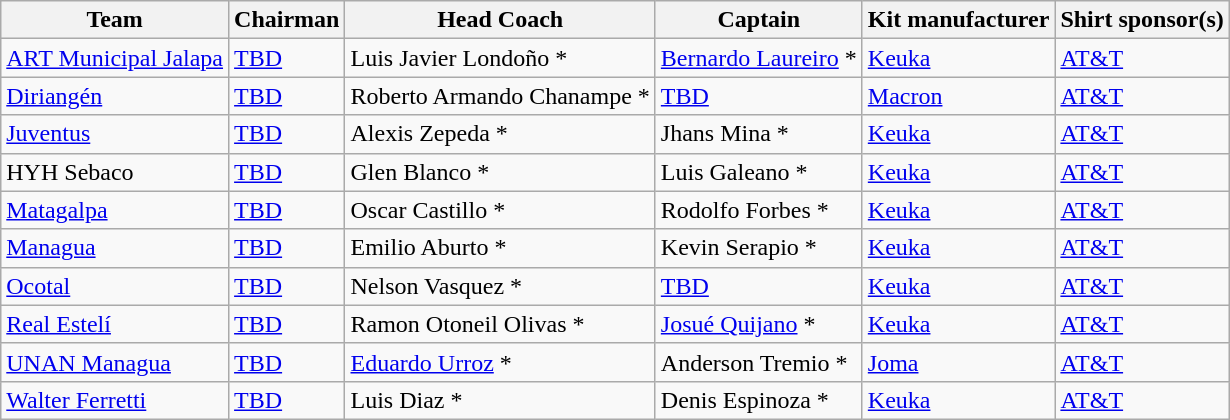<table class="wikitable sortable" style="text-align: left;">
<tr>
<th>Team</th>
<th>Chairman</th>
<th>Head Coach</th>
<th>Captain</th>
<th>Kit manufacturer</th>
<th>Shirt sponsor(s)</th>
</tr>
<tr>
<td><a href='#'>ART Municipal Jalapa</a></td>
<td><a href='#'>TBD</a></td>
<td> Luis Javier Londoño *</td>
<td> <a href='#'>Bernardo Laureiro</a> *</td>
<td><a href='#'>Keuka</a></td>
<td><a href='#'>AT&T</a></td>
</tr>
<tr>
<td><a href='#'>Diriangén</a></td>
<td><a href='#'>TBD</a></td>
<td> Roberto Armando Chanampe *</td>
<td> <a href='#'>TBD</a></td>
<td><a href='#'>Macron</a></td>
<td><a href='#'>AT&T</a></td>
</tr>
<tr>
<td><a href='#'>Juventus</a></td>
<td><a href='#'>TBD</a></td>
<td>  Alexis Zepeda *</td>
<td> Jhans Mina *</td>
<td><a href='#'>Keuka</a></td>
<td><a href='#'>AT&T</a></td>
</tr>
<tr>
<td>HYH Sebaco</td>
<td><a href='#'>TBD</a></td>
<td> Glen Blanco *</td>
<td> Luis Galeano *</td>
<td><a href='#'>Keuka</a></td>
<td><a href='#'>AT&T</a></td>
</tr>
<tr>
<td><a href='#'>Matagalpa</a></td>
<td><a href='#'>TBD</a></td>
<td>  Oscar Castillo *</td>
<td> Rodolfo Forbes *</td>
<td><a href='#'>Keuka</a></td>
<td><a href='#'>AT&T</a></td>
</tr>
<tr>
<td><a href='#'>Managua</a></td>
<td><a href='#'>TBD</a></td>
<td> Emilio Aburto *</td>
<td> Kevin Serapio *</td>
<td><a href='#'>Keuka</a></td>
<td><a href='#'>AT&T</a></td>
</tr>
<tr>
<td><a href='#'>Ocotal</a></td>
<td><a href='#'>TBD</a></td>
<td> Nelson Vasquez *</td>
<td> <a href='#'>TBD</a></td>
<td><a href='#'>Keuka</a></td>
<td><a href='#'>AT&T</a></td>
</tr>
<tr>
<td><a href='#'>Real Estelí</a></td>
<td><a href='#'>TBD</a></td>
<td> Ramon Otoneil Olivas *</td>
<td> <a href='#'>Josué Quijano</a> *</td>
<td><a href='#'>Keuka</a></td>
<td><a href='#'>AT&T</a></td>
</tr>
<tr>
<td><a href='#'>UNAN Managua</a></td>
<td><a href='#'>TBD</a></td>
<td> <a href='#'>Eduardo Urroz</a> *</td>
<td> Anderson Tremio *</td>
<td><a href='#'>Joma</a></td>
<td><a href='#'>AT&T</a></td>
</tr>
<tr>
<td><a href='#'>Walter Ferretti</a></td>
<td><a href='#'>TBD</a></td>
<td> Luis Diaz *</td>
<td> Denis Espinoza *</td>
<td><a href='#'>Keuka</a></td>
<td><a href='#'>AT&T</a></td>
</tr>
</table>
